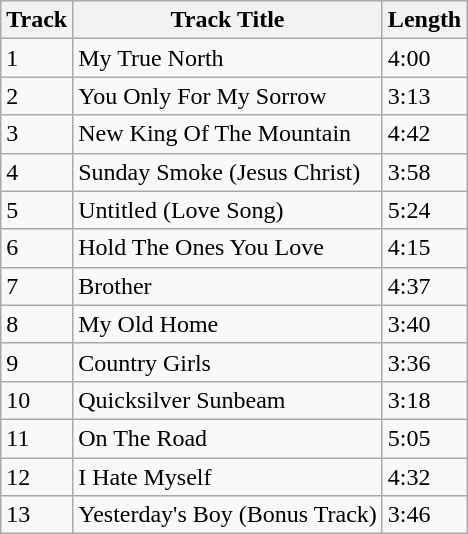<table class="wikitable">
<tr>
<th>Track</th>
<th>Track Title</th>
<th>Length</th>
</tr>
<tr>
<td>1</td>
<td>My True North</td>
<td>4:00</td>
</tr>
<tr>
<td>2</td>
<td>You Only For My Sorrow</td>
<td>3:13</td>
</tr>
<tr>
<td>3</td>
<td>New King Of The Mountain</td>
<td>4:42</td>
</tr>
<tr>
<td>4</td>
<td>Sunday Smoke (Jesus Christ)</td>
<td>3:58</td>
</tr>
<tr>
<td>5</td>
<td>Untitled (Love Song)</td>
<td>5:24</td>
</tr>
<tr>
<td>6</td>
<td>Hold The Ones You Love</td>
<td>4:15</td>
</tr>
<tr>
<td>7</td>
<td>Brother</td>
<td>4:37</td>
</tr>
<tr>
<td>8</td>
<td>My Old Home</td>
<td>3:40</td>
</tr>
<tr>
<td>9</td>
<td>Country Girls</td>
<td>3:36</td>
</tr>
<tr>
<td>10</td>
<td>Quicksilver Sunbeam</td>
<td>3:18</td>
</tr>
<tr>
<td>11</td>
<td>On The Road</td>
<td>5:05</td>
</tr>
<tr>
<td>12</td>
<td>I Hate Myself</td>
<td>4:32</td>
</tr>
<tr>
<td>13</td>
<td>Yesterday's Boy (Bonus Track)</td>
<td>3:46</td>
</tr>
</table>
